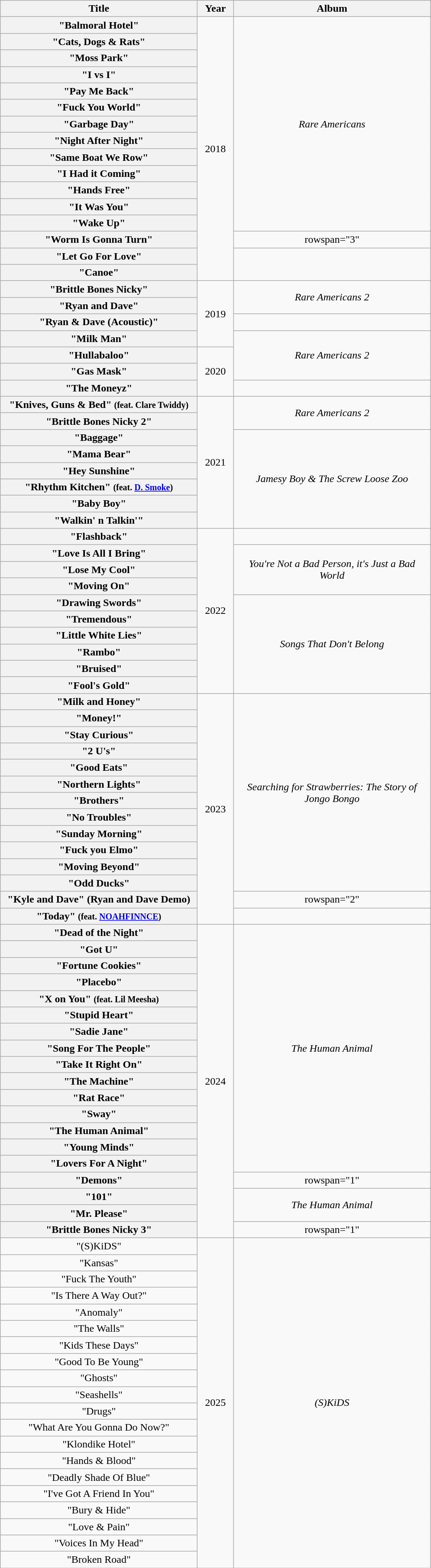<table class="wikitable plainrowheaders" style="text-align:center;">
<tr>
<th scope="col" style="width:18.5em;">Title</th>
<th scope="col" style="width:3em;">Year</th>
<th scope="col" style="width:18.5em;">Album</th>
</tr>
<tr>
<th scope="row">"Balmoral Hotel"</th>
<td rowspan="16">2018</td>
<td rowspan="13"><em>Rare Americans</em></td>
</tr>
<tr>
<th scope="row">"Cats, Dogs & Rats"</th>
</tr>
<tr>
<th scope="row">"Moss Park"</th>
</tr>
<tr>
<th scope="row">"I vs I"</th>
</tr>
<tr>
<th scope="row">"Pay Me Back"</th>
</tr>
<tr>
<th scope="row">"Fuck You World"</th>
</tr>
<tr>
<th scope="row">"Garbage Day"</th>
</tr>
<tr>
<th scope="row">"Night After Night"</th>
</tr>
<tr>
<th scope="row">"Same Boat We Row"</th>
</tr>
<tr>
<th scope="row">"I Had it Coming"</th>
</tr>
<tr>
<th scope="row">"Hands Free"</th>
</tr>
<tr>
<th scope="row">"It Was You"</th>
</tr>
<tr>
<th scope="row">"Wake Up"</th>
</tr>
<tr>
<th scope="row">"Worm Is Gonna Turn"</th>
<td>rowspan="3"  </td>
</tr>
<tr>
<th scope="row">"Let Go For Love"</th>
</tr>
<tr>
<th scope="row">"Canoe"</th>
</tr>
<tr>
<th scope="row">"Brittle Bones Nicky"</th>
<td rowspan="4">2019</td>
<td rowspan="2"><em>Rare Americans 2</em></td>
</tr>
<tr>
<th scope="row">"Ryan and Dave"</th>
</tr>
<tr>
<th scope="row">"Ryan & Dave (Acoustic)"</th>
<td></td>
</tr>
<tr>
<th scope="row">"Milk Man"</th>
<td rowspan="3"><em>Rare Americans 2</em></td>
</tr>
<tr>
<th scope="row">"Hullabaloo"</th>
<td rowspan="3">2020</td>
</tr>
<tr>
<th scope="row">"Gas Mask"</th>
</tr>
<tr>
<th scope="row">"The Moneyz"</th>
<td></td>
</tr>
<tr>
<th scope="row">"Knives, Guns & Bed" <small>(feat. Clare Twiddy)</small></th>
<td rowspan="8">2021</td>
<td rowspan="2"><em>Rare Americans 2</em></td>
</tr>
<tr>
<th scope="row">"Brittle Bones Nicky 2"</th>
</tr>
<tr>
<th scope="row">"Baggage"</th>
<td rowspan="6"><em>Jamesy Boy & The Screw Loose Zoo</em></td>
</tr>
<tr>
<th scope="row">"Mama Bear"</th>
</tr>
<tr>
<th scope="row">"Hey Sunshine"</th>
</tr>
<tr>
<th scope="row">"Rhythm Kitchen" <small>(feat. <a href='#'>D. Smoke</a>)</small></th>
</tr>
<tr>
<th scope="row">"Baby Boy"</th>
</tr>
<tr>
<th scope="row">"Walkin' n Talkin'"</th>
</tr>
<tr>
<th scope="row">"Flashback"</th>
<td rowspan="10">2022</td>
<td></td>
</tr>
<tr>
<th scope="row">"Love Is All I Bring"</th>
<td rowspan="3"><em>You're Not a Bad Person, it's Just a Bad World</em></td>
</tr>
<tr>
<th scope="row">"Lose My Cool"</th>
</tr>
<tr>
<th scope="row">"Moving On"</th>
</tr>
<tr>
<th scope="row">"Drawing Swords"</th>
<td rowspan="6"><em>Songs That Don't Belong</em></td>
</tr>
<tr>
<th scope="row">"Tremendous"</th>
</tr>
<tr>
<th scope="row">"Little White Lies"</th>
</tr>
<tr>
<th scope="row">"Rambo"</th>
</tr>
<tr>
<th scope="row">"Bruised"</th>
</tr>
<tr>
<th scope="row">"Fool's Gold"</th>
</tr>
<tr>
<th scope="row">"Milk and Honey"</th>
<td rowspan="14">2023</td>
<td rowspan="12"><em>Searching for Strawberries: The Story of Jongo Bongo</em></td>
</tr>
<tr>
<th scope="row">"Money!"</th>
</tr>
<tr>
<th scope="row">"Stay Curious"</th>
</tr>
<tr>
<th scope="row">"2 U's"</th>
</tr>
<tr>
<th scope="row">"Good Eats"</th>
</tr>
<tr>
<th scope="row">"Northern Lights"</th>
</tr>
<tr>
<th scope="row">"Brothers"</th>
</tr>
<tr>
<th scope="row">"No Troubles"</th>
</tr>
<tr>
<th scope="row">"Sunday Morning"</th>
</tr>
<tr>
<th scope="row">"Fuck you Elmo"</th>
</tr>
<tr>
<th scope="row">"Moving Beyond"</th>
</tr>
<tr>
<th scope="row">"Odd Ducks"</th>
</tr>
<tr>
<th scope="row">"Kyle and Dave" (Ryan and Dave Demo)</th>
<td>rowspan="2"  </td>
</tr>
<tr>
<th scope="row">"Today" <small>(feat. <a href='#'>NOAHFINNCE</a>)</small></th>
</tr>
<tr>
<th scope="row">"Dead of the Night"</th>
<td rowspan="19">2024</td>
<td rowspan="15" {{><em>The Human Animal</em></td>
</tr>
<tr>
<th scope="row">"Got U"</th>
</tr>
<tr>
<th scope="row">"Fortune Cookies"</th>
</tr>
<tr>
<th scope="row">"Placebo"</th>
</tr>
<tr>
<th scope="row">"X on You" <small>(feat. Lil Meesha)</small></th>
</tr>
<tr>
<th scope="row">"Stupid Heart"</th>
</tr>
<tr>
<th scope="row">"Sadie Jane"</th>
</tr>
<tr>
<th scope="row">"Song For The People"</th>
</tr>
<tr>
<th scope="row">"Take It Right On"</th>
</tr>
<tr>
<th scope="row">"The Machine"</th>
</tr>
<tr>
<th scope="row">"Rat Race"</th>
</tr>
<tr>
<th scope="row">"Sway"</th>
</tr>
<tr>
<th scope="row">"The Human  Animal"</th>
</tr>
<tr>
<th scope="row">"Young Minds"</th>
</tr>
<tr>
<th scope="row">"Lovers For A Night"</th>
</tr>
<tr>
<th scope="row">"Demons"</th>
<td>rowspan="1"  </td>
</tr>
<tr>
<th scope="row">"101"</th>
<td rowspan="2"  {{><em>The Human Animal</em></td>
</tr>
<tr>
<th scope="row">"Mr. Please"</th>
</tr>
<tr>
<th scope="row">"Brittle Bones Nicky 3"</th>
<td>rowspan="1" </td>
</tr>
<tr>
<td>"(S)KiDS"</td>
<td rowspan="20">2025</td>
<td rowspan="20"><em>(S)KiDS</em></td>
</tr>
<tr>
<td>"Kansas"</td>
</tr>
<tr>
<td>"Fuck The Youth"</td>
</tr>
<tr>
<td>"Is There A Way Out?"</td>
</tr>
<tr>
<td>"Anomaly"</td>
</tr>
<tr>
<td>"The Walls"</td>
</tr>
<tr>
<td>"Kids These Days"</td>
</tr>
<tr>
<td>"Good To Be Young"</td>
</tr>
<tr>
<td>"Ghosts"</td>
</tr>
<tr>
<td>"Seashells"</td>
</tr>
<tr>
<td>"Drugs"</td>
</tr>
<tr>
<td>"What Are You Gonna Do Now?"</td>
</tr>
<tr>
<td>"Klondike Hotel"</td>
</tr>
<tr>
<td>"Hands & Blood"</td>
</tr>
<tr>
<td>"Deadly Shade Of Blue"</td>
</tr>
<tr>
<td>"I've Got A Friend In You"</td>
</tr>
<tr>
<td>"Bury & Hide"</td>
</tr>
<tr>
<td>"Love & Pain"</td>
</tr>
<tr>
<td>"Voices In My Head"</td>
</tr>
<tr>
<td>"Broken Road"</td>
</tr>
</table>
